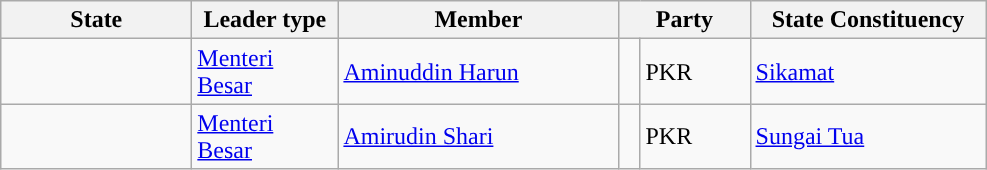<table class ="wikitable sortable">
<tr>
<th style="width:120px;">State</th>
<th style="width:90px;">Leader type</th>
<th style="width:180px;">Member</th>
<th style="width:80px;" colspan=2>Party</th>
<th style="width:150px;">State Constituency</th>
</tr>
<tr>
<td></td>
<td><a href='#'>Menteri Besar</a></td>
<td><a href='#'>Aminuddin Harun</a></td>
<td></td>
<td>PKR</td>
<td><a href='#'>Sikamat</a></td>
</tr>
<tr>
<td></td>
<td><a href='#'>Menteri Besar</a></td>
<td><a href='#'>Amirudin Shari</a></td>
<td></td>
<td>PKR</td>
<td><a href='#'>Sungai Tua</a></td>
</tr>
</table>
